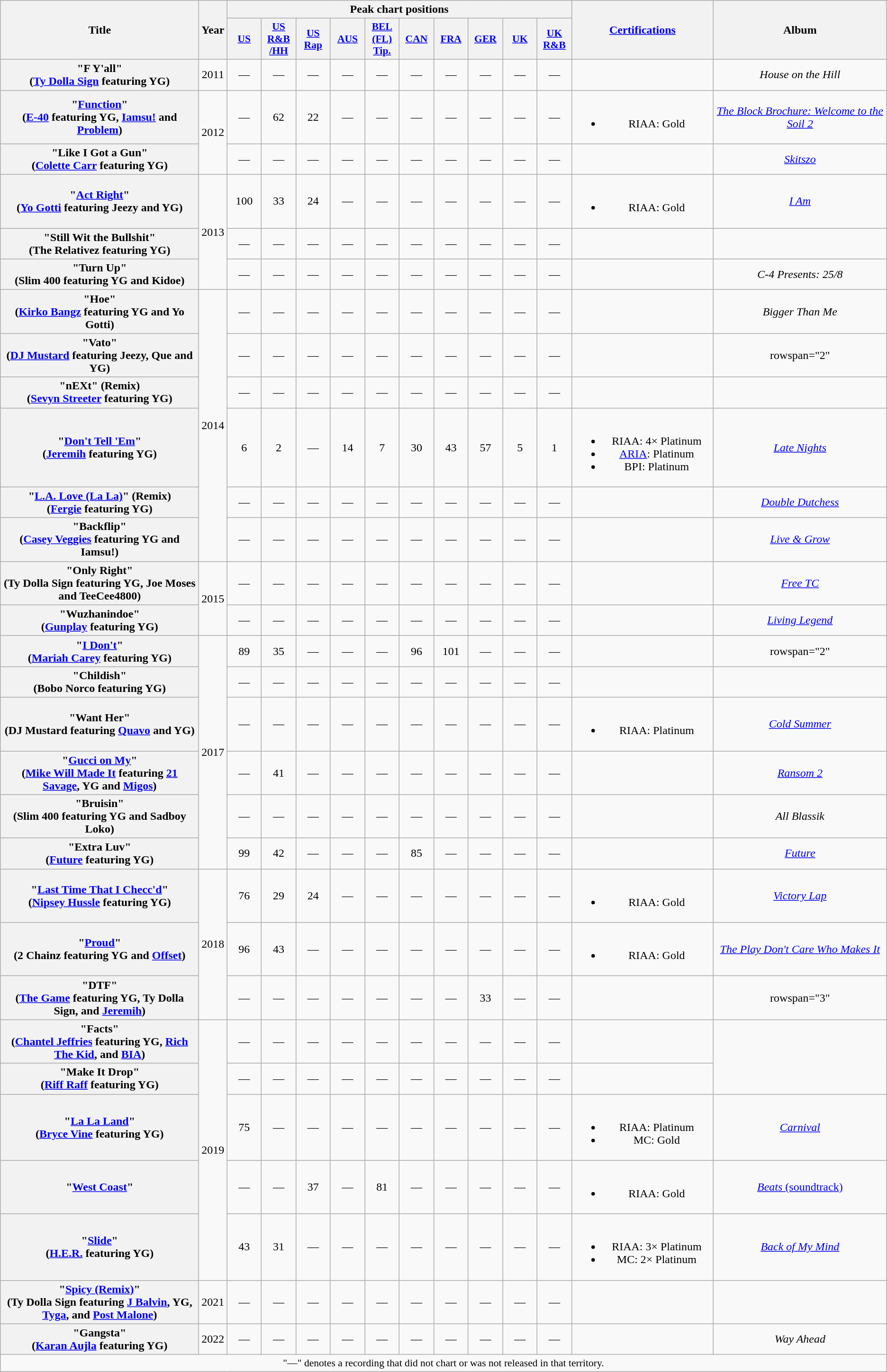<table class="wikitable plainrowheaders" style="text-align:center;">
<tr>
<th scope="col" rowspan="2" style="width:17em;">Title</th>
<th scope="col" rowspan="2">Year</th>
<th scope="col" colspan="10">Peak chart positions</th>
<th scope="col" rowspan="2" style="width:12em;"><a href='#'>Certifications</a></th>
<th scope="col" rowspan="2">Album</th>
</tr>
<tr>
<th scope="col" style="width:2.9em;font-size:90%;"><a href='#'>US</a><br></th>
<th scope="col" style="width:2.9em;font-size:90%;"><a href='#'>US<br>R&B<br>/HH</a><br></th>
<th scope="col" style="width:2.9em;font-size:90%;"><a href='#'>US<br>Rap</a><br></th>
<th scope="col" style="width:2.9em;font-size:90%;"><a href='#'>AUS</a><br></th>
<th scope="col" style="width:2.9em;font-size:90%;"><a href='#'>BEL<br>(FL)<br>Tip.</a><br></th>
<th scope="col" style="width:2.9em;font-size:90%;"><a href='#'>CAN</a><br></th>
<th scope="col" style="width:2.9em;font-size:90%;"><a href='#'>FRA</a><br></th>
<th scope="col" style="width:2.9em;font-size:90%;"><a href='#'>GER</a><br></th>
<th scope="col" style="width:2.9em;font-size:90%;"><a href='#'>UK</a><br></th>
<th scope="col" style="width:2.9em;font-size:90%;"><a href='#'>UK<br>R&B</a><br></th>
</tr>
<tr>
<th scope="row">"F Y'all"<br><span>(<a href='#'>Ty Dolla Sign</a> featuring YG)</span></th>
<td>2011</td>
<td>—</td>
<td>—</td>
<td>—</td>
<td>—</td>
<td>—</td>
<td>—</td>
<td>—</td>
<td>—</td>
<td>—</td>
<td>—</td>
<td></td>
<td><em>House on the Hill</em></td>
</tr>
<tr>
<th scope="row">"<a href='#'>Function</a>"<br><span>(<a href='#'>E-40</a> featuring YG, <a href='#'>Iamsu!</a> and <a href='#'>Problem</a>)</span></th>
<td rowspan="2">2012</td>
<td>—</td>
<td>62</td>
<td>22</td>
<td>—</td>
<td>—</td>
<td>—</td>
<td>—</td>
<td>—</td>
<td>—</td>
<td>—</td>
<td><br><ul><li>RIAA: Gold</li></ul></td>
<td><em><a href='#'>The Block Brochure: Welcome to the Soil 2</a></em></td>
</tr>
<tr>
<th scope="row">"Like I Got a Gun"<br><span>(<a href='#'>Colette Carr</a> featuring YG)</span></th>
<td>—</td>
<td>—</td>
<td>—</td>
<td>—</td>
<td>—</td>
<td>—</td>
<td>—</td>
<td>—</td>
<td>—</td>
<td>—</td>
<td></td>
<td><em><a href='#'>Skitszo</a></em></td>
</tr>
<tr>
<th scope="row">"<a href='#'>Act Right</a>"<br><span>(<a href='#'>Yo Gotti</a> featuring Jeezy and YG)</span></th>
<td rowspan="3">2013</td>
<td>100</td>
<td>33</td>
<td>24</td>
<td>—</td>
<td>—</td>
<td>—</td>
<td>—</td>
<td>—</td>
<td>—</td>
<td>—</td>
<td><br><ul><li>RIAA: Gold</li></ul></td>
<td><em><a href='#'>I Am</a></em></td>
</tr>
<tr>
<th scope="row">"Still Wit the Bullshit"<br><span>(The Relativez featuring YG)</span></th>
<td>—</td>
<td>—</td>
<td>—</td>
<td>—</td>
<td>—</td>
<td>—</td>
<td>—</td>
<td>—</td>
<td>—</td>
<td>—</td>
<td></td>
<td></td>
</tr>
<tr>
<th scope="row">"Turn Up"<br><span>(Slim 400 featuring YG and Kidoe)</span></th>
<td>—</td>
<td>—</td>
<td>—</td>
<td>—</td>
<td>—</td>
<td>—</td>
<td>—</td>
<td>—</td>
<td>—</td>
<td>—</td>
<td></td>
<td><em>C-4 Presents: 25/8</em></td>
</tr>
<tr>
<th scope="row">"Hoe"<br><span>(<a href='#'>Kirko Bangz</a> featuring YG and Yo Gotti)</span></th>
<td rowspan="6">2014</td>
<td>—</td>
<td>—</td>
<td>—</td>
<td>—</td>
<td>—</td>
<td>—</td>
<td>—</td>
<td>—</td>
<td>—</td>
<td>—</td>
<td></td>
<td><em>Bigger Than Me</em></td>
</tr>
<tr>
<th scope="row">"Vato"<br><span>(<a href='#'>DJ Mustard</a> featuring Jeezy, Que and YG)</span></th>
<td>—</td>
<td>—</td>
<td>—</td>
<td>—</td>
<td>—</td>
<td>—</td>
<td>—</td>
<td>—</td>
<td>—</td>
<td>—</td>
<td></td>
<td>rowspan="2" </td>
</tr>
<tr>
<th scope="row">"nEXt" (Remix)<br><span>(<a href='#'>Sevyn Streeter</a> featuring YG)</span></th>
<td>—</td>
<td>—</td>
<td>—</td>
<td>—</td>
<td>—</td>
<td>—</td>
<td>—</td>
<td>—</td>
<td>—</td>
<td>—</td>
<td></td>
</tr>
<tr>
<th scope="row">"<a href='#'>Don't Tell 'Em</a>"<br><span>(<a href='#'>Jeremih</a> featuring YG)</span></th>
<td>6</td>
<td>2</td>
<td>—</td>
<td>14</td>
<td>7</td>
<td>30</td>
<td>43</td>
<td>57</td>
<td>5</td>
<td>1</td>
<td><br><ul><li>RIAA: 4× Platinum</li><li><a href='#'>ARIA</a>: Platinum</li><li>BPI: Platinum</li></ul></td>
<td><em><a href='#'>Late Nights</a></em></td>
</tr>
<tr>
<th scope="row">"<a href='#'>L.A. Love (La La)</a>" (Remix)<br><span>(<a href='#'>Fergie</a> featuring YG)</span></th>
<td>—</td>
<td>—</td>
<td>—</td>
<td>—</td>
<td>—</td>
<td>—</td>
<td>—</td>
<td>—</td>
<td>—</td>
<td>—</td>
<td></td>
<td><em><a href='#'>Double Dutchess</a></em></td>
</tr>
<tr>
<th scope="row">"Backflip"<br><span>(<a href='#'>Casey Veggies</a> featuring YG and Iamsu!)</span></th>
<td>—</td>
<td>—</td>
<td>—</td>
<td>—</td>
<td>—</td>
<td>—</td>
<td>—</td>
<td>—</td>
<td>—</td>
<td>—</td>
<td></td>
<td><em><a href='#'>Live & Grow</a></em></td>
</tr>
<tr>
<th scope="row">"Only Right"<br><span>(Ty Dolla Sign featuring YG, Joe Moses and TeeCee4800)</span></th>
<td rowspan="2">2015</td>
<td>—</td>
<td>—</td>
<td>—</td>
<td>—</td>
<td>—</td>
<td>—</td>
<td>—</td>
<td>—</td>
<td>—</td>
<td>—</td>
<td></td>
<td><em><a href='#'>Free TC</a></em></td>
</tr>
<tr>
<th scope="row">"Wuzhanindoe"<br><span>(<a href='#'>Gunplay</a> featuring YG)</span></th>
<td>—</td>
<td>—</td>
<td>—</td>
<td>—</td>
<td>—</td>
<td>—</td>
<td>—</td>
<td>—</td>
<td>—</td>
<td>—</td>
<td></td>
<td><em><a href='#'>Living Legend</a></em></td>
</tr>
<tr>
<th scope="row">"<a href='#'>I Don't</a>"<br><span>(<a href='#'>Mariah Carey</a> featuring YG)</span></th>
<td rowspan="6">2017</td>
<td>89</td>
<td>35</td>
<td>—</td>
<td>—</td>
<td>—</td>
<td>96</td>
<td>101</td>
<td>—</td>
<td>—</td>
<td>—</td>
<td></td>
<td>rowspan="2" </td>
</tr>
<tr>
<th scope="row">"Childish"<br><span>(Bobo Norco featuring YG)</span></th>
<td>—</td>
<td>—</td>
<td>—</td>
<td>—</td>
<td>—</td>
<td>—</td>
<td>—</td>
<td>—</td>
<td>—</td>
<td>—</td>
<td></td>
</tr>
<tr>
<th scope="row">"Want Her"<br><span>(DJ Mustard featuring <a href='#'>Quavo</a> and YG)</span></th>
<td>—</td>
<td>—</td>
<td>—</td>
<td>—</td>
<td>—</td>
<td>—</td>
<td>—</td>
<td>—</td>
<td>—</td>
<td>—</td>
<td><br><ul><li>RIAA: Platinum</li></ul></td>
<td><em><a href='#'>Cold Summer</a></em></td>
</tr>
<tr>
<th scope="row">"<a href='#'>Gucci on My</a>"<br><span>(<a href='#'>Mike Will Made It</a> featuring <a href='#'>21 Savage</a>, YG and <a href='#'>Migos</a>)</span></th>
<td>—</td>
<td>41</td>
<td>—</td>
<td>—</td>
<td>—</td>
<td>—</td>
<td>—</td>
<td>—</td>
<td>—</td>
<td>—</td>
<td></td>
<td><em><a href='#'>Ransom 2</a></em></td>
</tr>
<tr>
<th scope="row">"Bruisin"<br><span>(Slim 400 featuring YG and Sadboy Loko)</span></th>
<td>—</td>
<td>—</td>
<td>—</td>
<td>—</td>
<td>—</td>
<td>—</td>
<td>—</td>
<td>—</td>
<td>—</td>
<td>—</td>
<td></td>
<td><em>All Blassik</em></td>
</tr>
<tr>
<th scope="row">"Extra Luv"<br><span>(<a href='#'>Future</a> featuring YG)</span></th>
<td>99</td>
<td>42</td>
<td>—</td>
<td>—</td>
<td>—</td>
<td>85</td>
<td>—</td>
<td>—</td>
<td>—</td>
<td>—</td>
<td></td>
<td><em><a href='#'>Future</a></em></td>
</tr>
<tr>
<th scope="row">"<a href='#'>Last Time That I Checc'd</a>"<br><span>(<a href='#'>Nipsey Hussle</a> featuring YG)</span></th>
<td rowspan="3">2018</td>
<td>76</td>
<td>29</td>
<td>24</td>
<td>—</td>
<td>—</td>
<td>—</td>
<td>—</td>
<td>—</td>
<td>—</td>
<td>—</td>
<td><br><ul><li>RIAA: Gold</li></ul></td>
<td><em><a href='#'>Victory Lap</a></em></td>
</tr>
<tr>
<th scope="row">"<a href='#'>Proud</a>"<br><span>(2 Chainz featuring YG and <a href='#'>Offset</a>)</span></th>
<td>96</td>
<td>43</td>
<td>—</td>
<td>—</td>
<td>—</td>
<td>—</td>
<td>—</td>
<td>—</td>
<td>—</td>
<td>—</td>
<td><br><ul><li>RIAA: Gold</li></ul></td>
<td><em><a href='#'>The Play Don't Care Who Makes It</a></em></td>
</tr>
<tr>
<th scope="row">"DTF"<br><span>(<a href='#'>The Game</a> featuring YG, Ty Dolla Sign, and <a href='#'>Jeremih</a>)</span></th>
<td>—</td>
<td>—</td>
<td>—</td>
<td>—</td>
<td>—</td>
<td>—</td>
<td>—</td>
<td>33</td>
<td>—</td>
<td>—</td>
<td></td>
<td>rowspan="3" </td>
</tr>
<tr>
<th scope="row">"Facts"<br><span>(<a href='#'>Chantel Jeffries</a> featuring YG, <a href='#'>Rich The Kid</a>, and <a href='#'>BIA</a>)</span></th>
<td rowspan="5">2019</td>
<td>—</td>
<td>—</td>
<td>—</td>
<td>—</td>
<td>—</td>
<td>—</td>
<td>—</td>
<td>—</td>
<td>—</td>
<td>—</td>
<td></td>
</tr>
<tr>
<th scope="row">"Make It Drop"<br><span>(<a href='#'>Riff Raff</a> featuring YG)</span></th>
<td>—</td>
<td>—</td>
<td>—</td>
<td>—</td>
<td>—</td>
<td>—</td>
<td>—</td>
<td>—</td>
<td>—</td>
<td>—</td>
<td></td>
</tr>
<tr>
<th scope="row">"<a href='#'>La La Land</a>"<br><span>(<a href='#'>Bryce Vine</a> featuring YG)</span></th>
<td>75</td>
<td>—</td>
<td>—</td>
<td>—</td>
<td>—</td>
<td>—</td>
<td>—</td>
<td>—</td>
<td>—</td>
<td>—</td>
<td><br><ul><li>RIAA: Platinum</li><li>MC: Gold</li></ul></td>
<td><em><a href='#'>Carnival</a></em></td>
</tr>
<tr>
<th scope="row">"<a href='#'>West Coast</a>"<br></th>
<td>—</td>
<td>—</td>
<td>37</td>
<td>—</td>
<td>81</td>
<td>—</td>
<td>—</td>
<td>—</td>
<td>—</td>
<td>—</td>
<td><br><ul><li>RIAA: Gold</li></ul></td>
<td><a href='#'><em>Beats</em> (soundtrack)</a></td>
</tr>
<tr>
<th scope="row">"<a href='#'>Slide</a>"<br><span>(<a href='#'>H.E.R.</a> featuring YG)</span></th>
<td>43</td>
<td>31</td>
<td>—</td>
<td>—</td>
<td>—</td>
<td>—</td>
<td>—</td>
<td>—</td>
<td>—</td>
<td>—</td>
<td><br><ul><li>RIAA: 3× Platinum</li><li>MC: 2× Platinum</li></ul></td>
<td><em><a href='#'>Back of My Mind</a></em></td>
</tr>
<tr>
<th scope="row">"<a href='#'>Spicy (Remix)</a>"<br><span>(Ty Dolla Sign featuring <a href='#'>J Balvin</a>, YG, <a href='#'>Tyga</a>, and <a href='#'>Post Malone</a>)</span></th>
<td>2021</td>
<td>—</td>
<td>—</td>
<td>—</td>
<td>—</td>
<td>—</td>
<td>—</td>
<td>—</td>
<td>—</td>
<td>—</td>
<td>—</td>
<td></td>
<td></td>
</tr>
<tr>
<th scope="row">"Gangsta"<br><span>(<a href='#'>Karan Aujla</a> featuring YG)</span></th>
<td>2022</td>
<td>—</td>
<td>—</td>
<td>—</td>
<td>—</td>
<td>—</td>
<td>—</td>
<td>—</td>
<td>—</td>
<td>—</td>
<td>—</td>
<td></td>
<td><em>Way Ahead</em></td>
</tr>
<tr>
<td colspan="14" style="font-size:90%">"—" denotes a recording that did not chart or was not released in that territory.</td>
</tr>
</table>
